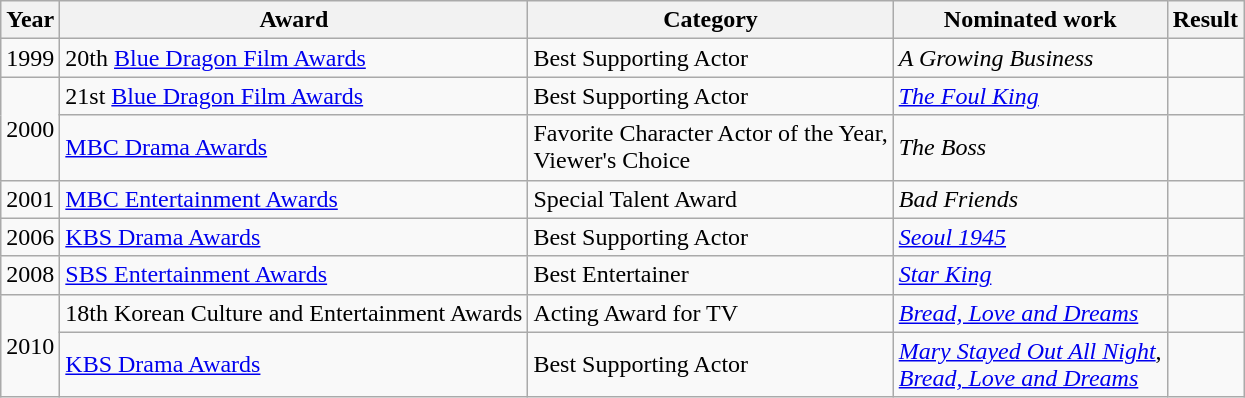<table class="wikitable">
<tr>
<th>Year</th>
<th>Award</th>
<th>Category</th>
<th>Nominated work</th>
<th>Result</th>
</tr>
<tr>
<td>1999</td>
<td>20th <a href='#'>Blue Dragon Film Awards</a></td>
<td>Best Supporting Actor</td>
<td><em>A Growing Business</em></td>
<td></td>
</tr>
<tr>
<td rowspan=2>2000</td>
<td>21st <a href='#'>Blue Dragon Film Awards</a></td>
<td>Best Supporting Actor</td>
<td><em><a href='#'>The Foul King</a></em></td>
<td></td>
</tr>
<tr>
<td><a href='#'>MBC Drama Awards</a></td>
<td>Favorite Character Actor of the Year, <br> Viewer's Choice</td>
<td><em>The Boss</em></td>
<td></td>
</tr>
<tr>
<td>2001</td>
<td><a href='#'>MBC Entertainment Awards</a></td>
<td>Special Talent Award</td>
<td><em>Bad Friends</em></td>
<td></td>
</tr>
<tr>
<td>2006</td>
<td><a href='#'>KBS Drama Awards</a></td>
<td>Best Supporting Actor</td>
<td><em><a href='#'>Seoul 1945</a></em></td>
<td></td>
</tr>
<tr>
<td>2008</td>
<td><a href='#'>SBS Entertainment Awards</a></td>
<td>Best Entertainer</td>
<td><em><a href='#'>Star King</a></em></td>
<td></td>
</tr>
<tr>
<td rowspan=2>2010</td>
<td>18th Korean Culture and Entertainment Awards</td>
<td>Acting Award for TV</td>
<td><em><a href='#'>Bread, Love and Dreams</a></em></td>
<td></td>
</tr>
<tr>
<td><a href='#'>KBS Drama Awards</a></td>
<td>Best Supporting Actor</td>
<td><em><a href='#'>Mary Stayed Out All Night</a></em>, <br> <em><a href='#'>Bread, Love and Dreams</a></em></td>
<td></td>
</tr>
</table>
